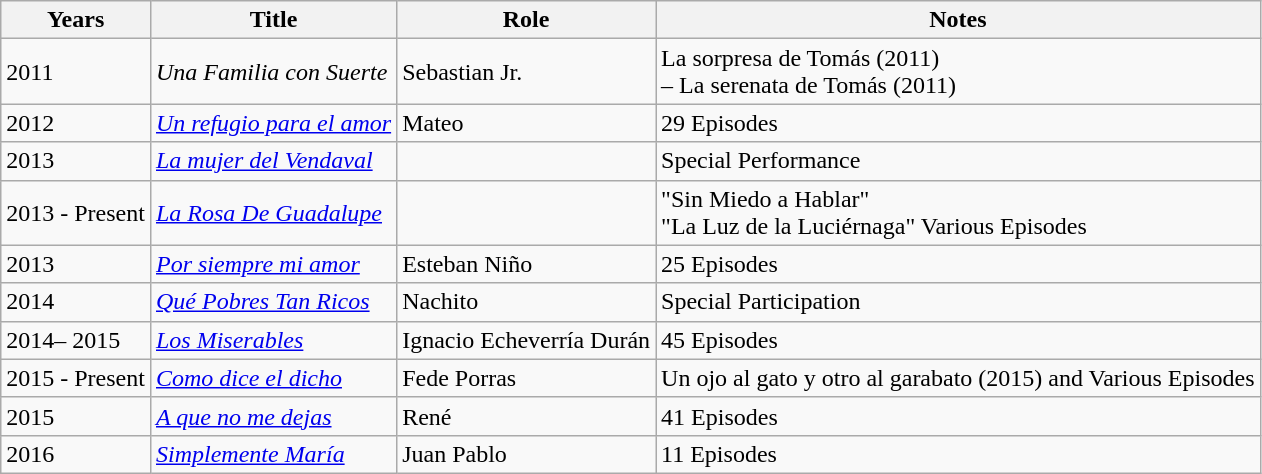<table class="wikitable">
<tr>
<th>Years</th>
<th>Title</th>
<th>Role</th>
<th>Notes</th>
</tr>
<tr>
<td>2011</td>
<td><em>Una Familia con Suerte</em></td>
<td>Sebastian Jr.</td>
<td>La sorpresa de Tomás (2011)<br>– La serenata de Tomás (2011)</td>
</tr>
<tr>
<td>2012</td>
<td><em><a href='#'>Un refugio para el amor</a></em></td>
<td>Mateo</td>
<td>29 Episodes</td>
</tr>
<tr>
<td>2013</td>
<td><em><a href='#'>La mujer del Vendaval</a></em></td>
<td></td>
<td>Special Performance</td>
</tr>
<tr>
<td>2013 - Present</td>
<td><a href='#'><em>La Rosa De Guadalupe</em></a></td>
<td></td>
<td>"Sin Miedo a Hablar"<br>"La Luz de la Luciérnaga"
Various Episodes</td>
</tr>
<tr>
<td>2013</td>
<td><em><a href='#'>Por siempre mi amor</a></em></td>
<td>Esteban Niño</td>
<td>25 Episodes</td>
</tr>
<tr>
<td>2014</td>
<td><a href='#'><em>Qué Pobres Tan Ricos</em></a></td>
<td>Nachito</td>
<td>Special Participation</td>
</tr>
<tr>
<td>2014– 2015</td>
<td><a href='#'><em>Los Miserables</em></a></td>
<td>Ignacio Echeverría Durán</td>
<td>45 Episodes</td>
</tr>
<tr>
<td>2015 - Present</td>
<td><em><a href='#'>Como dice el dicho</a></em></td>
<td>Fede Porras</td>
<td>Un ojo al gato y otro al garabato (2015) and Various Episodes</td>
</tr>
<tr>
<td>2015</td>
<td><em><a href='#'>A que no me dejas</a></em></td>
<td>René</td>
<td>41 Episodes</td>
</tr>
<tr>
<td>2016</td>
<td><a href='#'><em>Simplemente María</em></a></td>
<td>Juan Pablo</td>
<td>11 Episodes</td>
</tr>
</table>
